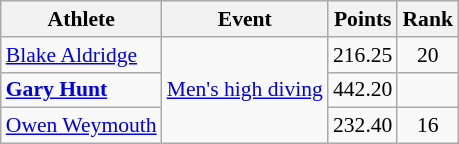<table class=wikitable style="font-size:90%;">
<tr>
<th>Athlete</th>
<th>Event</th>
<th>Points</th>
<th>Rank</th>
</tr>
<tr align=center>
<td align=left><a href='#'>Blake Aldridge</a></td>
<td align=left rowspan=3><a href='#'>Men's high diving</a></td>
<td>216.25</td>
<td>20</td>
</tr>
<tr align=center>
<td align=left><strong><a href='#'>Gary Hunt</a></strong></td>
<td>442.20</td>
<td></td>
</tr>
<tr align=center>
<td align=left><a href='#'>Owen Weymouth</a></td>
<td>232.40</td>
<td>16</td>
</tr>
</table>
